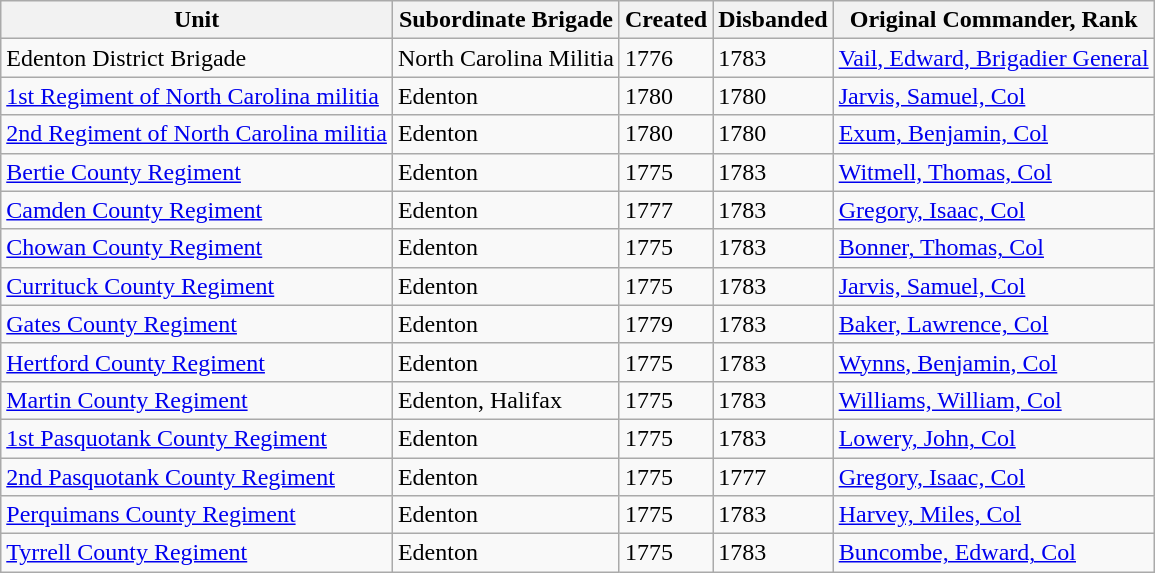<table class="wikitable sortable">
<tr>
<th>Unit</th>
<th>Subordinate Brigade</th>
<th>Created</th>
<th>Disbanded</th>
<th>Original Commander, Rank</th>
</tr>
<tr>
<td>Edenton District Brigade</td>
<td>North Carolina Militia</td>
<td>1776</td>
<td>1783</td>
<td><a href='#'>Vail, Edward, Brigadier General</a></td>
</tr>
<tr>
<td><a href='#'>1st Regiment of North Carolina militia</a></td>
<td>Edenton</td>
<td>1780</td>
<td>1780</td>
<td><a href='#'>Jarvis, Samuel, Col</a></td>
</tr>
<tr>
<td><a href='#'>2nd Regiment of North Carolina militia</a></td>
<td>Edenton</td>
<td>1780</td>
<td>1780</td>
<td><a href='#'>Exum, Benjamin, Col</a></td>
</tr>
<tr>
<td><a href='#'>Bertie County Regiment</a></td>
<td>Edenton</td>
<td>1775</td>
<td>1783</td>
<td><a href='#'>Witmell, Thomas, Col</a></td>
</tr>
<tr>
<td><a href='#'>Camden County Regiment</a></td>
<td>Edenton</td>
<td>1777</td>
<td>1783</td>
<td><a href='#'>Gregory, Isaac, Col</a></td>
</tr>
<tr>
<td><a href='#'>Chowan County Regiment</a></td>
<td>Edenton</td>
<td>1775</td>
<td>1783</td>
<td><a href='#'>Bonner, Thomas, Col</a></td>
</tr>
<tr>
<td><a href='#'>Currituck County Regiment</a></td>
<td>Edenton</td>
<td>1775</td>
<td>1783</td>
<td><a href='#'>Jarvis, Samuel, Col</a></td>
</tr>
<tr>
<td><a href='#'>Gates County Regiment</a></td>
<td>Edenton</td>
<td>1779</td>
<td>1783</td>
<td><a href='#'>Baker, Lawrence, Col</a></td>
</tr>
<tr>
<td><a href='#'>Hertford County Regiment</a></td>
<td>Edenton</td>
<td>1775</td>
<td>1783</td>
<td><a href='#'>Wynns, Benjamin, Col</a></td>
</tr>
<tr>
<td><a href='#'>Martin County Regiment</a></td>
<td>Edenton, Halifax</td>
<td>1775</td>
<td>1783</td>
<td><a href='#'>Williams, William, Col</a></td>
</tr>
<tr>
<td><a href='#'>1st Pasquotank County Regiment</a></td>
<td>Edenton</td>
<td>1775</td>
<td>1783</td>
<td><a href='#'>Lowery, John, Col</a></td>
</tr>
<tr>
<td><a href='#'>2nd Pasquotank County Regiment</a></td>
<td>Edenton</td>
<td>1775</td>
<td>1777</td>
<td><a href='#'>Gregory, Isaac, Col</a></td>
</tr>
<tr>
<td><a href='#'>Perquimans County Regiment</a></td>
<td>Edenton</td>
<td>1775</td>
<td>1783</td>
<td><a href='#'>Harvey, Miles, Col</a></td>
</tr>
<tr>
<td><a href='#'>Tyrrell County Regiment</a></td>
<td>Edenton</td>
<td>1775</td>
<td>1783</td>
<td><a href='#'>Buncombe, Edward, Col</a></td>
</tr>
</table>
